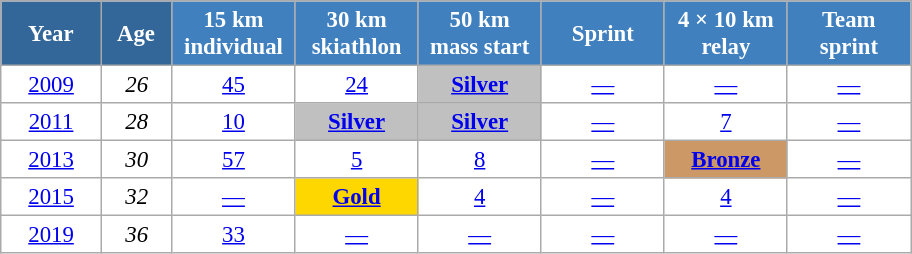<table class="wikitable" style="font-size:95%; text-align:center; border:grey solid 1px; border-collapse:collapse; background:#ffffff;">
<tr>
<th style="background-color:#369; color:white; width:60px;"> Year </th>
<th style="background-color:#369; color:white; width:40px;"> Age </th>
<th style="background-color:#4180be; color:white; width:75px;"> 15 km <br> individual </th>
<th style="background-color:#4180be; color:white; width:75px;"> 30 km <br> skiathlon </th>
<th style="background-color:#4180be; color:white; width:75px;"> 50 km <br> mass start </th>
<th style="background-color:#4180be; color:white; width:75px;"> Sprint </th>
<th style="background-color:#4180be; color:white; width:75px;"> 4 × 10 km <br> relay </th>
<th style="background-color:#4180be; color:white; width:75px;"> Team <br> sprint </th>
</tr>
<tr>
<td><a href='#'>2009</a></td>
<td><em>26</em></td>
<td><a href='#'>45</a></td>
<td><a href='#'>24</a></td>
<td bgcolor=silver><a href='#'><strong>Silver</strong></a></td>
<td><a href='#'>—</a></td>
<td><a href='#'>—</a></td>
<td><a href='#'>—</a></td>
</tr>
<tr>
<td><a href='#'>2011</a></td>
<td><em>28</em></td>
<td><a href='#'>10</a></td>
<td bgcolor=silver><a href='#'><strong>Silver</strong></a></td>
<td bgcolor=silver><a href='#'><strong>Silver</strong></a></td>
<td><a href='#'>—</a></td>
<td><a href='#'>7</a></td>
<td><a href='#'>—</a></td>
</tr>
<tr>
<td><a href='#'>2013</a></td>
<td><em>30</em></td>
<td><a href='#'>57</a></td>
<td><a href='#'>5</a></td>
<td><a href='#'>8</a></td>
<td><a href='#'>—</a></td>
<td bgcolor=cc9966><a href='#'><strong>Bronze</strong></a></td>
<td><a href='#'>—</a></td>
</tr>
<tr>
<td><a href='#'>2015</a></td>
<td><em>32</em></td>
<td><a href='#'>—</a></td>
<td bgcolor=gold><a href='#'><strong>Gold</strong></a></td>
<td><a href='#'>4</a></td>
<td><a href='#'>—</a></td>
<td><a href='#'>4</a></td>
<td><a href='#'>—</a></td>
</tr>
<tr>
<td><a href='#'>2019</a></td>
<td><em>36</em></td>
<td><a href='#'>33</a></td>
<td><a href='#'>—</a></td>
<td><a href='#'>—</a></td>
<td><a href='#'>—</a></td>
<td><a href='#'>—</a></td>
<td><a href='#'>—</a></td>
</tr>
</table>
